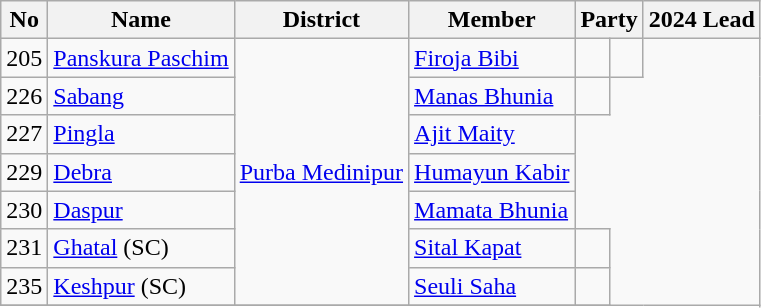<table class="wikitable sortable">
<tr>
<th>No</th>
<th>Name</th>
<th>District</th>
<th>Member</th>
<th colspan="2">Party</th>
<th colspan="2">2024 Lead</th>
</tr>
<tr>
<td>205</td>
<td><a href='#'>Panskura Paschim</a></td>
<td rowspan=7><a href='#'>Purba Medinipur</a></td>
<td><a href='#'>Firoja Bibi</a></td>
<td></td>
<td></td>
</tr>
<tr>
<td>226</td>
<td><a href='#'>Sabang</a></td>
<td><a href='#'>Manas Bhunia</a></td>
<td></td>
</tr>
<tr>
<td>227</td>
<td><a href='#'>Pingla</a></td>
<td><a href='#'>Ajit Maity</a></td>
</tr>
<tr>
<td>229</td>
<td><a href='#'>Debra</a></td>
<td><a href='#'>Humayun Kabir</a></td>
</tr>
<tr>
<td>230</td>
<td><a href='#'>Daspur</a></td>
<td><a href='#'>Mamata Bhunia</a></td>
</tr>
<tr>
<td>231</td>
<td><a href='#'>Ghatal</a> (SC)</td>
<td><a href='#'>Sital Kapat</a></td>
<td></td>
</tr>
<tr>
<td>235</td>
<td><a href='#'>Keshpur</a> (SC)</td>
<td><a href='#'>Seuli Saha</a></td>
<td></td>
</tr>
<tr>
</tr>
</table>
